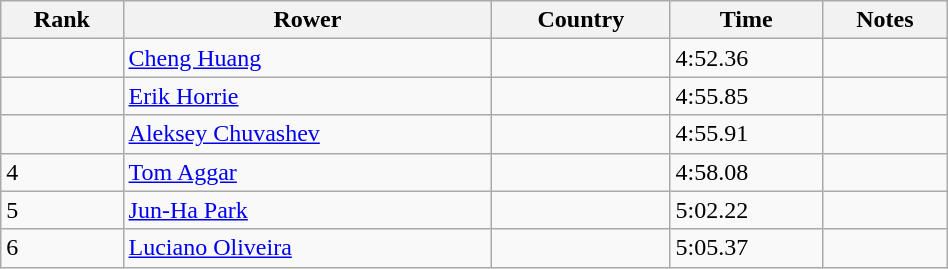<table class="wikitable" width=50%>
<tr>
<th>Rank</th>
<th>Rower</th>
<th>Country</th>
<th>Time</th>
<th>Notes</th>
</tr>
<tr>
<td></td>
<td><a href='#'>Cheng Huang</a></td>
<td></td>
<td>4:52.36</td>
<td></td>
</tr>
<tr>
<td></td>
<td><a href='#'>Erik Horrie</a></td>
<td></td>
<td>4:55.85</td>
<td></td>
</tr>
<tr>
<td></td>
<td><a href='#'>Aleksey Chuvashev</a></td>
<td></td>
<td>4:55.91</td>
<td></td>
</tr>
<tr>
<td>4</td>
<td><a href='#'>Tom Aggar</a></td>
<td></td>
<td>4:58.08</td>
<td></td>
</tr>
<tr>
<td>5</td>
<td><a href='#'>Jun-Ha Park</a></td>
<td></td>
<td>5:02.22</td>
<td></td>
</tr>
<tr>
<td>6</td>
<td><a href='#'>Luciano Oliveira</a></td>
<td></td>
<td>5:05.37</td>
<td></td>
</tr>
</table>
